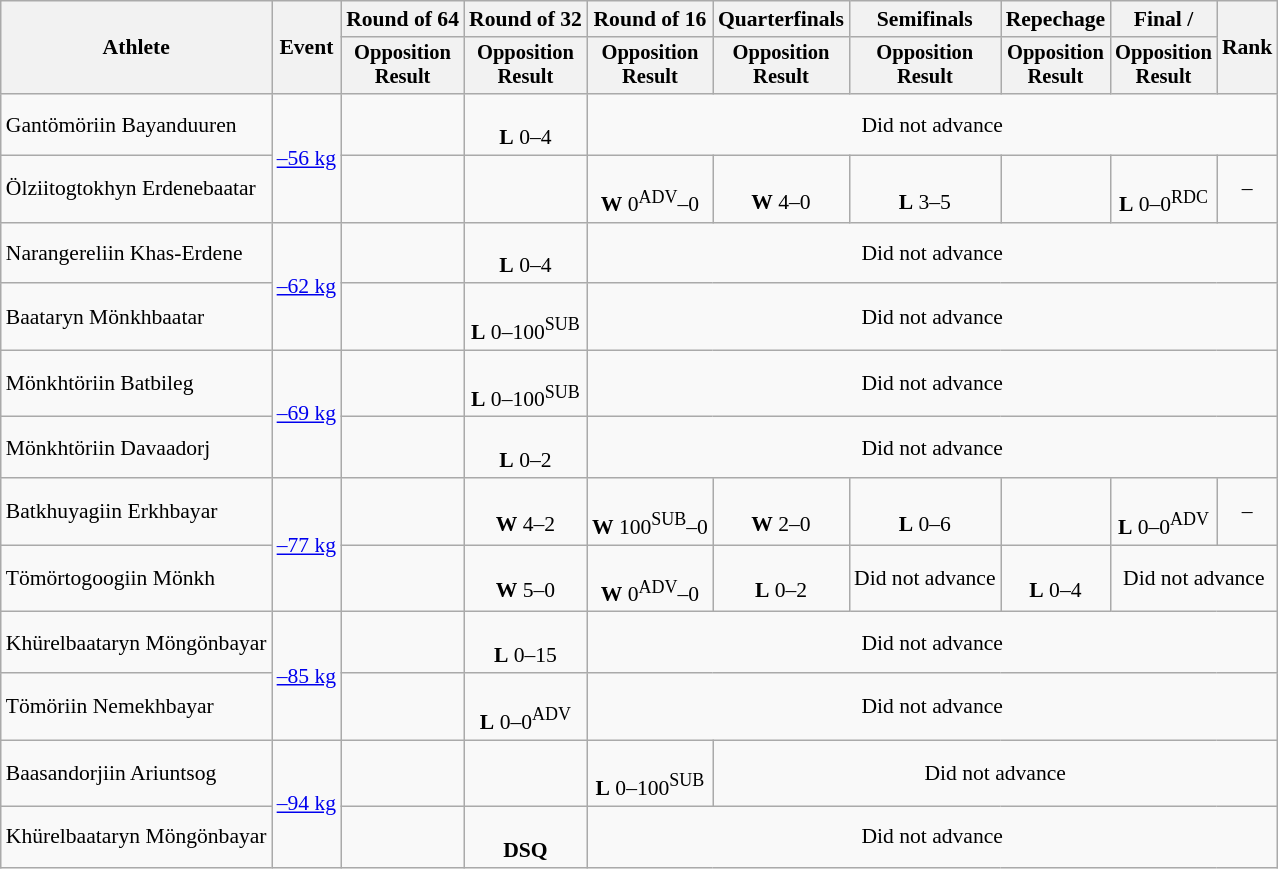<table class=wikitable style=font-size:90%;text-align:center>
<tr>
<th rowspan="2">Athlete</th>
<th rowspan="2">Event</th>
<th>Round of 64</th>
<th>Round of 32</th>
<th>Round of 16</th>
<th>Quarterfinals</th>
<th>Semifinals</th>
<th>Repechage</th>
<th>Final / </th>
<th rowspan=2>Rank</th>
</tr>
<tr style="font-size:95%">
<th>Opposition<br>Result</th>
<th>Opposition<br>Result</th>
<th>Opposition<br>Result</th>
<th>Opposition<br>Result</th>
<th>Opposition<br>Result</th>
<th>Opposition<br>Result</th>
<th>Opposition<br>Result</th>
</tr>
<tr>
<td align=left>Gantömöriin Bayanduuren</td>
<td align=left rowspan=2><a href='#'>–56 kg</a></td>
<td></td>
<td><br><strong>L</strong> 0–4</td>
<td colspan=6>Did not advance</td>
</tr>
<tr>
<td align=left>Ölziitogtokhyn Erdenebaatar</td>
<td></td>
<td></td>
<td><br><strong>W</strong> 0<sup>ADV</sup>–0</td>
<td><br><strong>W</strong> 4–0</td>
<td><br><strong>L</strong> 3–5</td>
<td></td>
<td><br><strong>L</strong> 0–0<sup>RDC</sup></td>
<td>–</td>
</tr>
<tr>
<td align=left>Narangereliin Khas-Erdene</td>
<td align=left rowspan=2><a href='#'>–62 kg</a></td>
<td></td>
<td><br><strong>L</strong> 0–4</td>
<td colspan=6>Did not advance</td>
</tr>
<tr>
<td align=left>Baataryn Mönkhbaatar</td>
<td></td>
<td><br><strong>L</strong> 0–100<sup>SUB</sup></td>
<td colspan=6>Did not advance</td>
</tr>
<tr>
<td align=left>Mönkhtöriin Batbileg</td>
<td align=left rowspan=2><a href='#'>–69 kg</a></td>
<td></td>
<td><br><strong>L</strong> 0–100<sup>SUB</sup></td>
<td colspan=6>Did not advance</td>
</tr>
<tr>
<td align=left>Mönkhtöriin Davaadorj</td>
<td></td>
<td><br><strong>L</strong> 0–2</td>
<td colspan=6>Did not advance</td>
</tr>
<tr>
<td align=left>Batkhuyagiin Erkhbayar</td>
<td align=left rowspan=2><a href='#'>–77 kg</a></td>
<td></td>
<td><br><strong>W</strong> 4–2</td>
<td><br><strong>W</strong> 100<sup>SUB</sup>–0</td>
<td><br><strong>W</strong> 2–0</td>
<td><br><strong>L</strong> 0–6</td>
<td></td>
<td><br><strong>L</strong> 0–0<sup>ADV</sup></td>
<td>–</td>
</tr>
<tr>
<td align=left>Tömörtogoogiin Mönkh</td>
<td></td>
<td><br><strong>W</strong> 5–0</td>
<td><br><strong>W</strong> 0<sup>ADV</sup>–0</td>
<td><br><strong>L</strong> 0–2</td>
<td>Did not advance</td>
<td><br><strong>L</strong> 0–4</td>
<td colspan=2>Did not advance</td>
</tr>
<tr>
<td align=left>Khürelbaataryn Möngönbayar</td>
<td align=left rowspan=2><a href='#'>–85 kg</a></td>
<td></td>
<td><br><strong>L</strong> 0–15</td>
<td colspan=6>Did not advance</td>
</tr>
<tr>
<td align=left>Tömöriin Nemekhbayar</td>
<td></td>
<td><br><strong>L</strong> 0–0<sup>ADV</sup></td>
<td colspan=6>Did not advance</td>
</tr>
<tr>
<td align=left>Baasandorjiin Ariuntsog</td>
<td align=left rowspan=2><a href='#'>–94 kg</a></td>
<td></td>
<td></td>
<td><br><strong>L</strong> 0–100<sup>SUB</sup></td>
<td colspan=5>Did not advance</td>
</tr>
<tr>
<td align=left>Khürelbaataryn Möngönbayar</td>
<td></td>
<td><br><strong>DSQ</strong></td>
<td colspan=6>Did not advance</td>
</tr>
</table>
